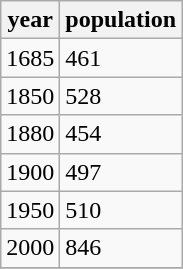<table class="wikitable">
<tr>
<th>year</th>
<th>population</th>
</tr>
<tr>
<td>1685</td>
<td>461</td>
</tr>
<tr>
<td>1850</td>
<td>528</td>
</tr>
<tr>
<td>1880</td>
<td>454</td>
</tr>
<tr>
<td>1900</td>
<td>497</td>
</tr>
<tr>
<td>1950</td>
<td>510</td>
</tr>
<tr>
<td>2000</td>
<td>846</td>
</tr>
<tr>
</tr>
</table>
